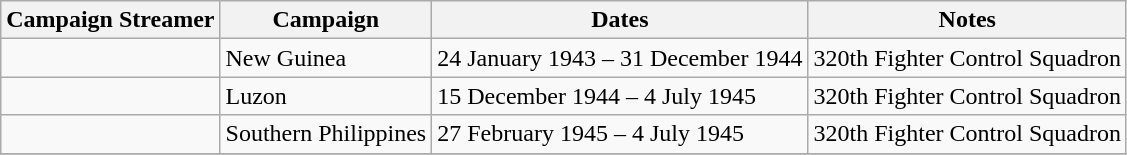<table class="wikitable">
<tr>
<th>Campaign Streamer</th>
<th>Campaign</th>
<th>Dates</th>
<th>Notes</th>
</tr>
<tr>
<td></td>
<td>New Guinea</td>
<td>24 January 1943 – 31 December 1944</td>
<td>320th Fighter Control Squadron</td>
</tr>
<tr>
<td></td>
<td>Luzon</td>
<td>15 December 1944 – 4 July 1945</td>
<td>320th Fighter Control Squadron</td>
</tr>
<tr>
<td></td>
<td>Southern Philippines</td>
<td>27 February 1945 – 4 July 1945</td>
<td>320th Fighter Control Squadron</td>
</tr>
<tr>
</tr>
</table>
